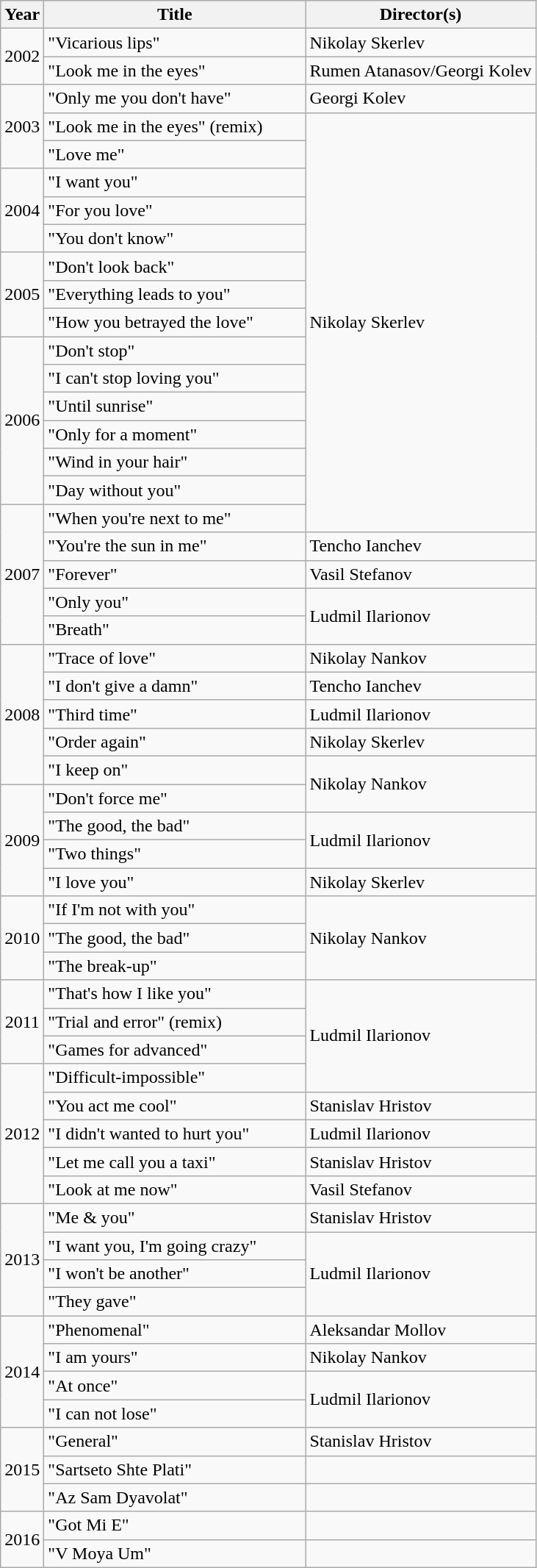<table class="wikitable">
<tr>
<th style="text-align:center;">Year</th>
<th style="text-align:center; width:230px;">Title</th>
<th style="text-align:center;">Director(s)</th>
</tr>
<tr>
<td style="text-align:center;" rowspan="2">2002</td>
<td>"Vicarious lips"</td>
<td>Nikolay Skerlev</td>
</tr>
<tr>
<td>"Look me in the eyes"</td>
<td>Rumen Atanasov/Georgi Kolev</td>
</tr>
<tr>
<td style="text-align:center;" rowspan="3">2003</td>
<td>"Only me you don't have"</td>
<td>Georgi Kolev</td>
</tr>
<tr>
<td>"Look me in the eyes" (remix)</td>
<td rowspan=15>Nikolay Skerlev</td>
</tr>
<tr>
<td>"Love me"</td>
</tr>
<tr>
<td style="text-align:center;" rowspan="3">2004</td>
<td>"I want you"</td>
</tr>
<tr>
<td>"For you love"</td>
</tr>
<tr>
<td>"You don't know"</td>
</tr>
<tr>
<td style="text-align:center;" rowspan="3">2005</td>
<td>"Don't look back"</td>
</tr>
<tr>
<td>"Everything leads to you"</td>
</tr>
<tr>
<td>"How you betrayed the love"</td>
</tr>
<tr>
<td style="text-align:center;" rowspan="6">2006</td>
<td>"Don't stop"</td>
</tr>
<tr>
<td>"I can't stop loving you"</td>
</tr>
<tr>
<td>"Until sunrise"</td>
</tr>
<tr>
<td>"Only for a moment"</td>
</tr>
<tr>
<td>"Wind in your hair"</td>
</tr>
<tr>
<td>"Day without you"</td>
</tr>
<tr>
<td style="text-align:center;" rowspan="5">2007</td>
<td>"When you're next to me"</td>
</tr>
<tr>
<td>"You're the sun in me"</td>
<td>Tencho Ianchev</td>
</tr>
<tr>
<td>"Forever"</td>
<td>Vasil Stefanov</td>
</tr>
<tr>
<td>"Only you"</td>
<td rowspan=2>Ludmil Ilarionov</td>
</tr>
<tr>
<td>"Breath"</td>
</tr>
<tr>
<td style="text-align:center;" rowspan="5">2008</td>
<td>"Trace of love"</td>
<td>Nikolay Nankov</td>
</tr>
<tr>
<td>"I don't give a damn"</td>
<td>Tencho Ianchev</td>
</tr>
<tr>
<td>"Third time"</td>
<td>Ludmil Ilarionov</td>
</tr>
<tr>
<td>"Order again"</td>
<td>Nikolay Skerlev</td>
</tr>
<tr>
<td>"I keep on"</td>
<td rowspan=2>Nikolay Nankov</td>
</tr>
<tr>
<td style="text-align:center;" rowspan="4">2009</td>
<td>"Don't force me"</td>
</tr>
<tr>
<td>"The good, the bad"</td>
<td rowspan=2>Ludmil Ilarionov</td>
</tr>
<tr>
<td>"Two things"</td>
</tr>
<tr>
<td>"I love you"</td>
<td>Nikolay Skerlev</td>
</tr>
<tr>
<td style="text-align:center;" rowspan="3">2010</td>
<td>"If I'm not with you"</td>
<td rowspan=3>Nikolay Nankov</td>
</tr>
<tr>
<td>"The good, the bad"</td>
</tr>
<tr>
<td>"The break-up"</td>
</tr>
<tr>
<td style="text-align:center;" rowspan="3">2011</td>
<td>"That's how I like you"</td>
<td rowspan=4>Ludmil Ilarionov</td>
</tr>
<tr>
<td>"Trial and error" (remix)</td>
</tr>
<tr>
<td>"Games for advanced"</td>
</tr>
<tr>
<td style="text-align:center;" rowspan="5">2012</td>
<td>"Difficult-impossible"</td>
</tr>
<tr>
<td>"You act me cool"</td>
<td>Stanislav Hristov</td>
</tr>
<tr>
<td>"I didn't wanted to hurt you"</td>
<td>Ludmil Ilarionov</td>
</tr>
<tr>
<td>"Let me call you a taxi"</td>
<td>Stanislav Hristov</td>
</tr>
<tr>
<td>"Look at me now"</td>
<td>Vasil Stefanov</td>
</tr>
<tr>
<td style="text-align:center;" rowspan="4">2013</td>
<td>"Me & you"</td>
<td>Stanislav Hristov</td>
</tr>
<tr>
<td>"I want you, I'm going crazy"</td>
<td rowspan=3>Ludmil Ilarionov</td>
</tr>
<tr>
<td>"I won't be another"</td>
</tr>
<tr>
<td>"They gave"</td>
</tr>
<tr>
<td style="text-align:center;" rowspan="4">2014</td>
<td>"Phenomenal"</td>
<td>Aleksandar Mollov</td>
</tr>
<tr>
<td>"I am yours"</td>
<td>Nikolay Nankov</td>
</tr>
<tr>
<td>"At once"</td>
<td rowspan=2>Ludmil Ilarionov</td>
</tr>
<tr>
<td>"I can not lose"</td>
</tr>
<tr>
<td rowspan="3" style="text-align:center;">2015</td>
<td>"General"</td>
<td>Stanislav Hristov</td>
</tr>
<tr>
<td>"Sartseto Shte Plati"</td>
<td></td>
</tr>
<tr>
<td>"Az Sam Dyavolat"</td>
<td></td>
</tr>
<tr>
<td rowspan="2">2016</td>
<td>"Got Mi E"</td>
<td></td>
</tr>
<tr>
<td>"V Moya Um"</td>
<td></td>
</tr>
</table>
